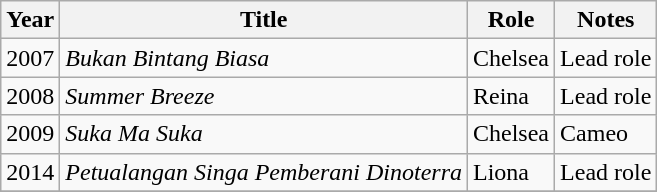<table class="wikitable">
<tr>
<th>Year</th>
<th>Title</th>
<th>Role</th>
<th>Notes</th>
</tr>
<tr>
<td>2007</td>
<td><em>Bukan Bintang Biasa</em></td>
<td>Chelsea</td>
<td>Lead role</td>
</tr>
<tr>
<td>2008</td>
<td><em>Summer Breeze</em></td>
<td>Reina</td>
<td>Lead role</td>
</tr>
<tr>
<td>2009</td>
<td><em>Suka Ma Suka</em></td>
<td>Chelsea</td>
<td>Cameo</td>
</tr>
<tr>
<td>2014</td>
<td><em>Petualangan Singa Pemberani Dinoterra</em></td>
<td>Liona</td>
<td>Lead role</td>
</tr>
<tr>
</tr>
</table>
